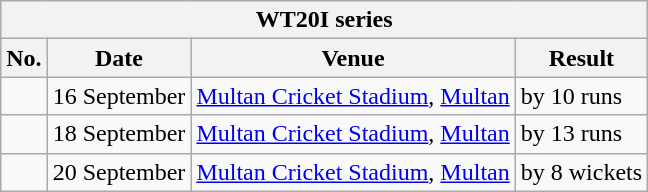<table class="wikitable">
<tr>
<th colspan="4">WT20I series</th>
</tr>
<tr>
<th>No.</th>
<th>Date</th>
<th>Venue</th>
<th>Result</th>
</tr>
<tr>
<td></td>
<td>16 September</td>
<td><a href='#'>Multan Cricket Stadium</a>, <a href='#'>Multan</a></td>
<td> by 10 runs</td>
</tr>
<tr>
<td></td>
<td>18 September</td>
<td><a href='#'>Multan Cricket Stadium</a>, <a href='#'>Multan</a></td>
<td> by 13 runs</td>
</tr>
<tr>
<td></td>
<td>20 September</td>
<td><a href='#'>Multan Cricket Stadium</a>, <a href='#'>Multan</a></td>
<td> by 8 wickets</td>
</tr>
</table>
